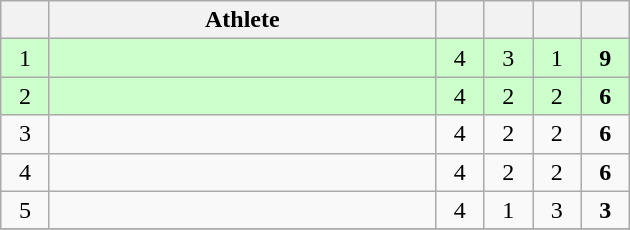<table class="wikitable" style="text-align: center; font-size:100% ">
<tr>
<th width=25></th>
<th width=250>Athlete</th>
<th width=25></th>
<th width=25></th>
<th width=25></th>
<th width=25></th>
</tr>
<tr bgcolor="ccffcc">
<td>1</td>
<td align=left></td>
<td>4</td>
<td>3</td>
<td>1</td>
<td><strong>9</strong></td>
</tr>
<tr bgcolor="ccffcc">
<td>2</td>
<td align=left></td>
<td>4</td>
<td>2</td>
<td>2</td>
<td><strong>6</strong></td>
</tr>
<tr>
<td>3</td>
<td align=left></td>
<td>4</td>
<td>2</td>
<td>2</td>
<td><strong>6</strong></td>
</tr>
<tr>
<td>4</td>
<td align=left></td>
<td>4</td>
<td>2</td>
<td>2</td>
<td><strong>6</strong></td>
</tr>
<tr>
<td>5</td>
<td align=left></td>
<td>4</td>
<td>1</td>
<td>3</td>
<td><strong>3</strong></td>
</tr>
<tr>
</tr>
</table>
